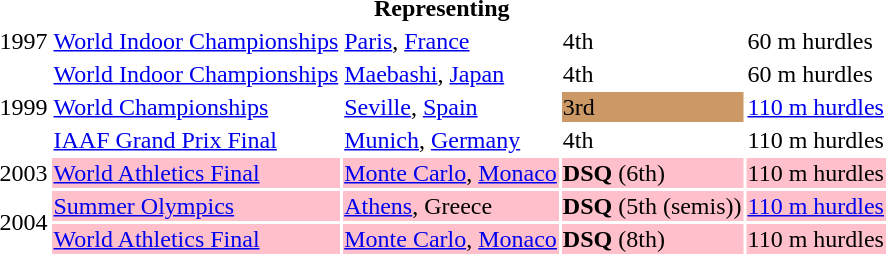<table>
<tr>
<th colspan="6">Representing </th>
</tr>
<tr>
<td>1997</td>
<td><a href='#'>World Indoor Championships</a></td>
<td><a href='#'>Paris</a>, <a href='#'>France</a></td>
<td>4th</td>
<td>60 m hurdles</td>
</tr>
<tr>
<td rowspan=3>1999</td>
<td><a href='#'>World Indoor Championships</a></td>
<td><a href='#'>Maebashi</a>, <a href='#'>Japan</a></td>
<td>4th</td>
<td>60 m hurdles</td>
</tr>
<tr>
<td><a href='#'>World Championships</a></td>
<td><a href='#'>Seville</a>, <a href='#'>Spain</a></td>
<td bgcolor=cc9966>3rd</td>
<td><a href='#'>110 m hurdles</a></td>
</tr>
<tr>
<td><a href='#'>IAAF Grand Prix Final</a></td>
<td><a href='#'>Munich</a>, <a href='#'>Germany</a></td>
<td>4th</td>
<td>110 m hurdles</td>
</tr>
<tr>
<td>2003</td>
<td bgcolor=pink><a href='#'>World Athletics Final</a></td>
<td bgcolor=pink><a href='#'>Monte Carlo</a>, <a href='#'>Monaco</a></td>
<td bgcolor=pink><strong>DSQ</strong> (6th)</td>
<td bgcolor=pink>110 m hurdles</td>
</tr>
<tr>
<td rowspan=2>2004</td>
<td bgcolor=pink><a href='#'>Summer Olympics</a></td>
<td bgcolor=pink><a href='#'>Athens</a>, Greece</td>
<td bgcolor=pink><strong>DSQ</strong> (5th (semis))</td>
<td bgcolor=pink><a href='#'>110 m hurdles</a></td>
</tr>
<tr>
<td bgcolor=pink><a href='#'>World Athletics Final</a></td>
<td bgcolor=pink><a href='#'>Monte Carlo</a>, <a href='#'>Monaco</a></td>
<td bgcolor=pink><strong>DSQ</strong> (8th)</td>
<td bgcolor=pink>110 m hurdles</td>
</tr>
</table>
